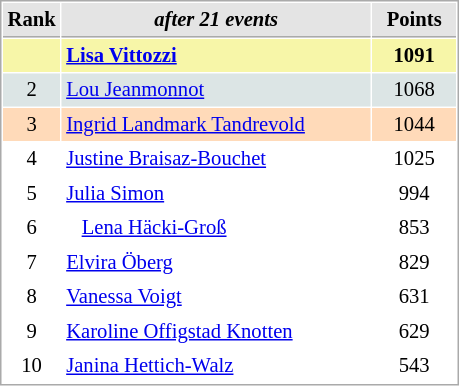<table cellspacing="1" cellpadding="3" style="border:1px solid #AAAAAA;font-size:86%">
<tr style="background-color: #E4E4E4;">
<th style="border-bottom:1px solid #AAAAAA; width: 10px;">Rank</th>
<th style="border-bottom:1px solid #AAAAAA; width: 200px;"><em>after 21 events</em></th>
<th style="border-bottom:1px solid #AAAAAA; width: 50px;">Points</th>
</tr>
<tr style="background:#f7f6a8;">
<td align=center></td>
<td> <strong><a href='#'>Lisa Vittozzi</a></strong></td>
<td align=center><strong>1091</strong></td>
</tr>
<tr style="background:#dce5e5;">
<td align=center>2</td>
<td> <a href='#'>Lou Jeanmonnot</a></td>
<td align=center>1068</td>
</tr>
<tr style="background:#ffdab9;">
<td align=center>3</td>
<td> <a href='#'>Ingrid Landmark Tandrevold</a></td>
<td align=center>1044</td>
</tr>
<tr>
<td align=center>4</td>
<td> <a href='#'>Justine Braisaz-Bouchet</a></td>
<td align=center>1025</td>
</tr>
<tr>
<td align=center>5</td>
<td> <a href='#'>Julia Simon</a></td>
<td align=center>994</td>
</tr>
<tr>
<td align=center>6</td>
<td>   <a href='#'>Lena Häcki-Groß</a></td>
<td align=center>853</td>
</tr>
<tr>
<td align=center>7</td>
<td> <a href='#'>Elvira Öberg</a></td>
<td align=center>829</td>
</tr>
<tr>
<td align=center>8</td>
<td> <a href='#'>Vanessa Voigt</a></td>
<td align=center>631</td>
</tr>
<tr>
<td align=center>9</td>
<td> <a href='#'>Karoline Offigstad Knotten</a></td>
<td align=center>629</td>
</tr>
<tr>
<td align=center>10</td>
<td> <a href='#'>Janina Hettich-Walz</a></td>
<td align=center>543</td>
</tr>
</table>
